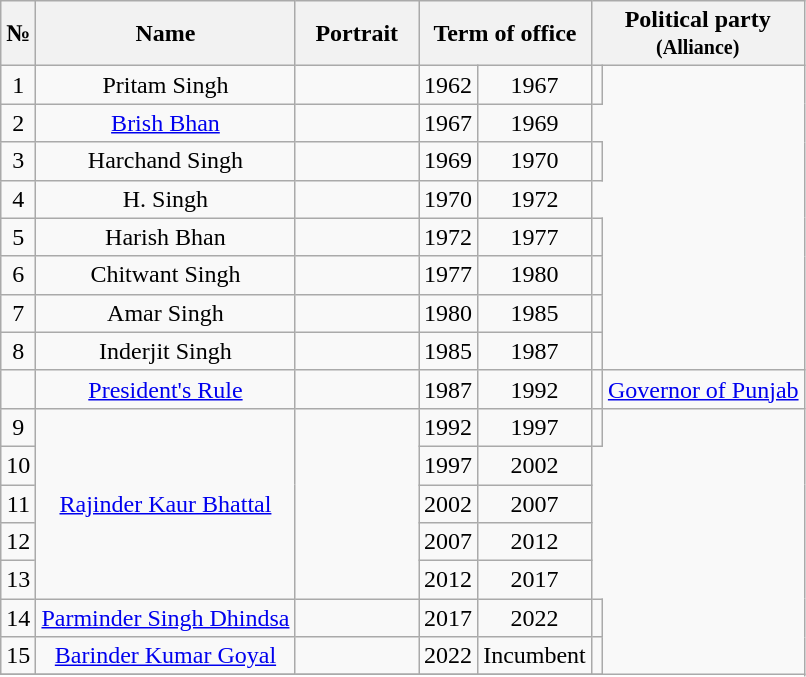<table class="wikitable sortable">
<tr align="center">
<th>№</th>
<th>Name</th>
<th width=75>Portrait</th>
<th colspan="2">Term of office</th>
<th colspan=2>Political party<br><small>(Alliance)</small></th>
</tr>
<tr align="center">
<td>1</td>
<td>Pritam Singh</td>
<td></td>
<td>1962</td>
<td>1967</td>
<td></td>
</tr>
<tr align=center>
<td>2</td>
<td><a href='#'>Brish Bhan</a></td>
<td></td>
<td>1967</td>
<td>1969</td>
</tr>
<tr align=center>
<td>3</td>
<td>Harchand Singh</td>
<td></td>
<td>1969</td>
<td>1970</td>
<td></td>
</tr>
<tr align="center">
<td>4</td>
<td>H. Singh</td>
<td></td>
<td>1970</td>
<td>1972</td>
</tr>
<tr align=center>
<td>5</td>
<td>Harish Bhan</td>
<td></td>
<td>1972</td>
<td>1977</td>
<td></td>
</tr>
<tr align=center>
<td>6</td>
<td>Chitwant Singh</td>
<td></td>
<td>1977</td>
<td>1980</td>
<td></td>
</tr>
<tr align="center">
<td>7</td>
<td>Amar Singh</td>
<td></td>
<td>1980</td>
<td>1985</td>
<td></td>
</tr>
<tr align="center">
<td>8</td>
<td>Inderjit Singh</td>
<td></td>
<td>1985</td>
<td>1987</td>
<td></td>
</tr>
<tr align="center">
<td></td>
<td><a href='#'>President's Rule</a></td>
<td></td>
<td>1987</td>
<td>1992</td>
<td></td>
<td><a href='#'>Governor of Punjab</a></td>
</tr>
<tr align=center>
<td>9</td>
<td rowspan="5"><a href='#'>Rajinder Kaur Bhattal</a></td>
<td rowspan="5"></td>
<td>1992</td>
<td>1997</td>
<td></td>
</tr>
<tr align=center>
<td>10</td>
<td>1997</td>
<td>2002</td>
</tr>
<tr align="center">
<td>11</td>
<td>2002</td>
<td>2007</td>
</tr>
<tr align="center">
<td>12</td>
<td>2007</td>
<td>2012</td>
</tr>
<tr align="center">
<td>13</td>
<td>2012</td>
<td>2017</td>
</tr>
<tr align="center">
<td>14</td>
<td><a href='#'>Parminder Singh Dhindsa</a></td>
<td></td>
<td>2017</td>
<td>2022</td>
<td></td>
</tr>
<tr align="center">
<td>15</td>
<td><a href='#'>Barinder Kumar Goyal</a></td>
<td></td>
<td>2022</td>
<td>Incumbent</td>
<td></td>
</tr>
<tr>
</tr>
</table>
